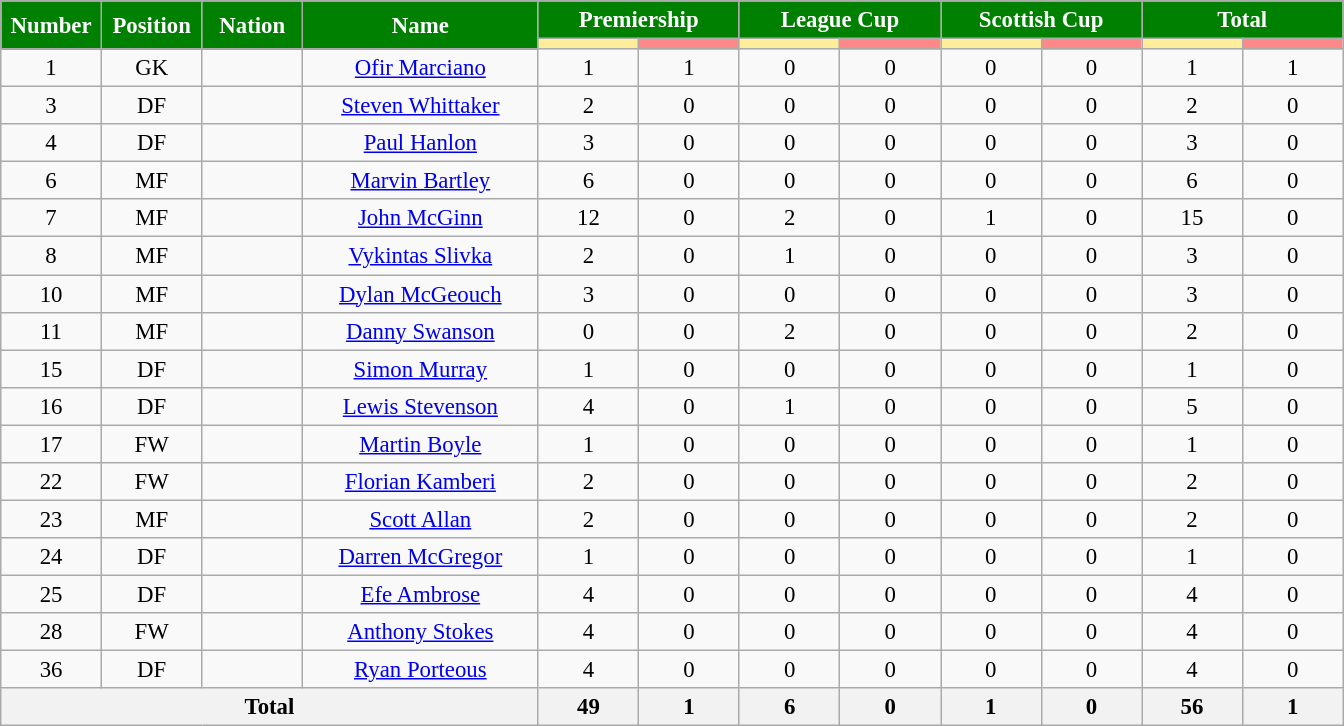<table class="wikitable" style="font-size: 95%; text-align: center;">
<tr>
<th style="background:#008000; color:white;" rowspan=2 width=60>Number</th>
<th style="background:#008000; color:white;" rowspan=2 width=60>Position</th>
<th style="background:#008000; color:white;" rowspan=2 width=60>Nation</th>
<th style="background:#008000; color:white;" rowspan=2 width=150>Name</th>
<th style="background:#008000; color:white;" colspan=2>Premiership</th>
<th style="background:#008000; color:white;" colspan=2>League Cup</th>
<th style="background:#008000; color:white;" colspan=2>Scottish Cup</th>
<th style="background:#008000; color:white;" colspan=2>Total</th>
</tr>
<tr>
<th style="width:60px; background:#fe9;"></th>
<th style="width:60px; background:#ff8888;"></th>
<th style="width:60px; background:#fe9;"></th>
<th style="width:60px; background:#ff8888;"></th>
<th style="width:60px; background:#fe9;"></th>
<th style="width:60px; background:#ff8888;"></th>
<th style="width:60px; background:#fe9;"></th>
<th style="width:60px; background:#ff8888;"></th>
</tr>
<tr>
<td>1</td>
<td>GK</td>
<td></td>
<td><a href='#'>Ofir Marciano</a></td>
<td>1</td>
<td>1</td>
<td>0</td>
<td>0</td>
<td>0</td>
<td>0</td>
<td>1</td>
<td>1</td>
</tr>
<tr>
<td>3</td>
<td>DF</td>
<td></td>
<td><a href='#'>Steven Whittaker</a></td>
<td>2</td>
<td>0</td>
<td>0</td>
<td>0</td>
<td>0</td>
<td>0</td>
<td>2</td>
<td>0</td>
</tr>
<tr>
<td>4</td>
<td>DF</td>
<td></td>
<td><a href='#'>Paul Hanlon</a></td>
<td>3</td>
<td>0</td>
<td>0</td>
<td>0</td>
<td>0</td>
<td>0</td>
<td>3</td>
<td>0</td>
</tr>
<tr>
<td>6</td>
<td>MF</td>
<td></td>
<td><a href='#'>Marvin Bartley</a></td>
<td>6</td>
<td>0</td>
<td>0</td>
<td>0</td>
<td>0</td>
<td>0</td>
<td>6</td>
<td>0</td>
</tr>
<tr>
<td>7</td>
<td>MF</td>
<td></td>
<td><a href='#'>John McGinn</a></td>
<td>12</td>
<td>0</td>
<td>2</td>
<td>0</td>
<td>1</td>
<td>0</td>
<td>15</td>
<td>0</td>
</tr>
<tr>
<td>8</td>
<td>MF</td>
<td></td>
<td><a href='#'>Vykintas Slivka</a></td>
<td>2</td>
<td>0</td>
<td>1</td>
<td>0</td>
<td>0</td>
<td>0</td>
<td>3</td>
<td>0</td>
</tr>
<tr>
<td>10</td>
<td>MF</td>
<td></td>
<td><a href='#'>Dylan McGeouch</a></td>
<td>3</td>
<td>0</td>
<td>0</td>
<td>0</td>
<td>0</td>
<td>0</td>
<td>3</td>
<td>0</td>
</tr>
<tr>
<td>11</td>
<td>MF</td>
<td></td>
<td><a href='#'>Danny Swanson</a></td>
<td>0</td>
<td>0</td>
<td>2</td>
<td>0</td>
<td>0</td>
<td>0</td>
<td>2</td>
<td>0</td>
</tr>
<tr>
<td>15</td>
<td>DF</td>
<td></td>
<td><a href='#'>Simon Murray</a></td>
<td>1</td>
<td>0</td>
<td>0</td>
<td>0</td>
<td>0</td>
<td>0</td>
<td>1</td>
<td>0</td>
</tr>
<tr>
<td>16</td>
<td>DF</td>
<td></td>
<td><a href='#'>Lewis Stevenson</a></td>
<td>4</td>
<td>0</td>
<td>1</td>
<td>0</td>
<td>0</td>
<td>0</td>
<td>5</td>
<td>0</td>
</tr>
<tr>
<td>17</td>
<td>FW</td>
<td></td>
<td><a href='#'>Martin Boyle</a></td>
<td>1</td>
<td>0</td>
<td>0</td>
<td>0</td>
<td>0</td>
<td>0</td>
<td>1</td>
<td>0</td>
</tr>
<tr>
<td>22</td>
<td>FW</td>
<td></td>
<td><a href='#'>Florian Kamberi</a></td>
<td>2</td>
<td>0</td>
<td>0</td>
<td>0</td>
<td>0</td>
<td>0</td>
<td>2</td>
<td>0</td>
</tr>
<tr>
<td>23</td>
<td>MF</td>
<td></td>
<td><a href='#'>Scott Allan</a></td>
<td>2</td>
<td>0</td>
<td>0</td>
<td>0</td>
<td>0</td>
<td>0</td>
<td>2</td>
<td>0</td>
</tr>
<tr>
<td>24</td>
<td>DF</td>
<td></td>
<td><a href='#'>Darren McGregor</a></td>
<td>1</td>
<td>0</td>
<td>0</td>
<td>0</td>
<td>0</td>
<td>0</td>
<td>1</td>
<td>0</td>
</tr>
<tr>
<td>25</td>
<td>DF</td>
<td></td>
<td><a href='#'>Efe Ambrose</a></td>
<td>4</td>
<td>0</td>
<td>0</td>
<td>0</td>
<td>0</td>
<td>0</td>
<td>4</td>
<td>0</td>
</tr>
<tr>
<td>28</td>
<td>FW</td>
<td></td>
<td><a href='#'>Anthony Stokes</a></td>
<td>4</td>
<td>0</td>
<td>0</td>
<td>0</td>
<td>0</td>
<td>0</td>
<td>4</td>
<td>0</td>
</tr>
<tr>
<td>36</td>
<td>DF</td>
<td></td>
<td><a href='#'>Ryan Porteous</a></td>
<td>4</td>
<td>0</td>
<td>0</td>
<td>0</td>
<td>0</td>
<td>0</td>
<td>4</td>
<td>0</td>
</tr>
<tr>
<th colspan=4>Total</th>
<th>49</th>
<th>1</th>
<th>6</th>
<th>0</th>
<th>1</th>
<th>0</th>
<th>56</th>
<th>1</th>
</tr>
</table>
